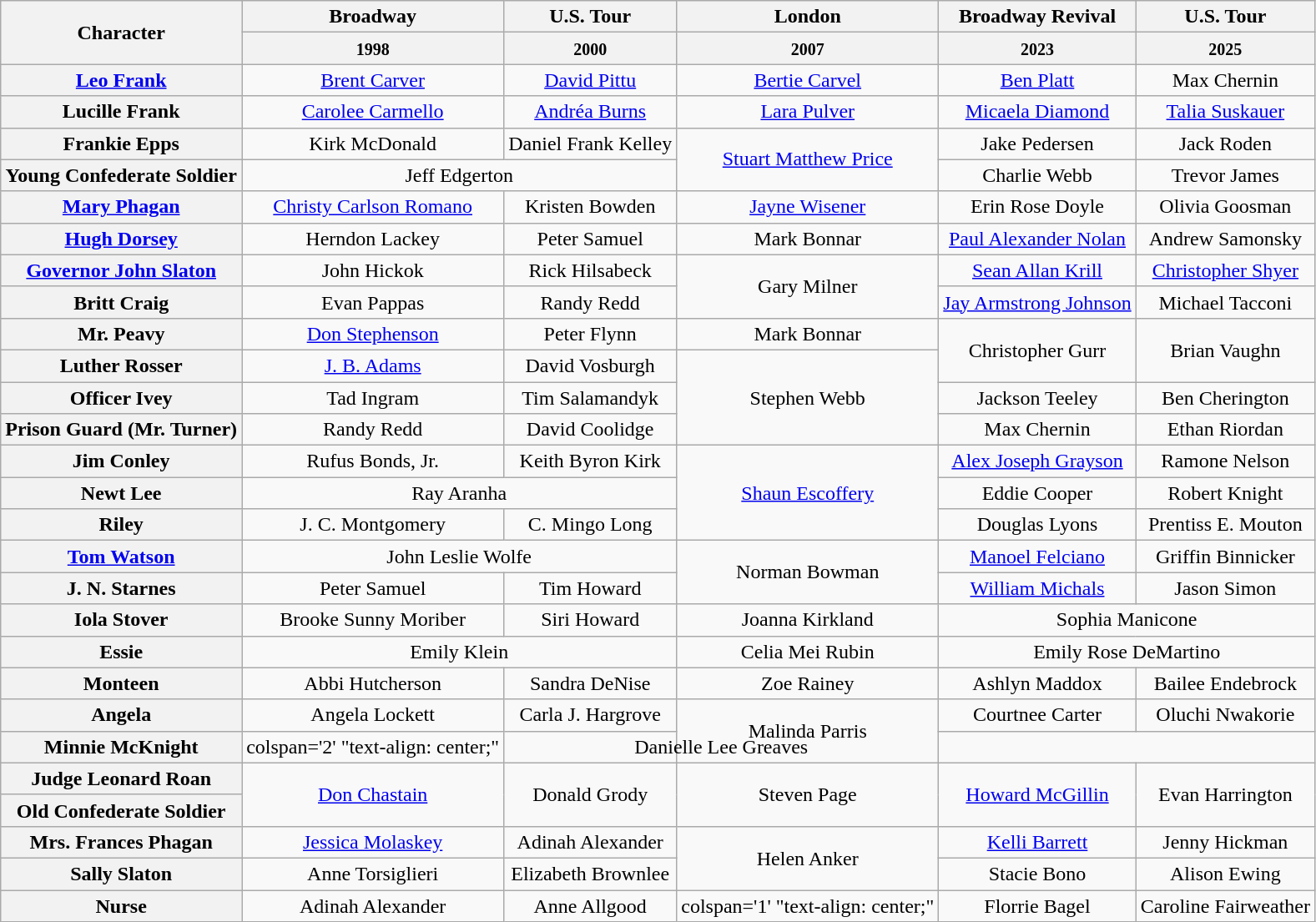<table class="wikitable" style="width:1000;">
<tr>
<th rowspan="2">Character</th>
<th>Broadway</th>
<th>U.S. Tour</th>
<th>London</th>
<th>Broadway Revival</th>
<th>U.S. Tour</th>
</tr>
<tr>
<th><small>1998</small></th>
<th><small>2000</small></th>
<th><small>2007</small></th>
<th><small>2023</small></th>
<th><small>2025</small></th>
</tr>
<tr>
<th><a href='#'>Leo Frank</a></th>
<td colspan="1" align="center"><a href='#'>Brent Carver</a></td>
<td colspan="1" align="center"><a href='#'>David Pittu</a></td>
<td colspan="1" align="center"><a href='#'>Bertie Carvel</a></td>
<td colspan="1" align="center"><a href='#'>Ben Platt</a></td>
<td colspan="1" align="center">Max Chernin</td>
</tr>
<tr>
<th>Lucille Frank</th>
<td colspan='1' align=center><a href='#'>Carolee Carmello</a></td>
<td colspan='1' align=center><a href='#'>Andréa Burns</a></td>
<td colspan='1' align=center><a href='#'>Lara Pulver</a></td>
<td colspan="1" align="center"><a href='#'>Micaela Diamond</a></td>
<td colspan="1" align="center"><a href='#'>Talia Suskauer</a></td>
</tr>
<tr>
<th>Frankie Epps</th>
<td colspan='1' align=center>Kirk McDonald</td>
<td colspan='1' align=center>Daniel Frank Kelley</td>
<td rowspan='2' align=center><a href='#'>Stuart Matthew Price</a></td>
<td colspan="1" align="center">Jake Pedersen</td>
<td colspan="1" align="center">Jack Roden</td>
</tr>
<tr>
<th>Young Confederate Soldier</th>
<td colspan='2' align=center>Jeff Edgerton</td>
<td colspan="1" align="center">Charlie Webb</td>
<td colspan="1" align="center">Trevor James</td>
</tr>
<tr>
<th><a href='#'>Mary Phagan</a></th>
<td colspan='1' align=center><a href='#'>Christy Carlson Romano</a></td>
<td colspan='1' align=center>Kristen Bowden</td>
<td colspan='1' align=center><a href='#'>Jayne Wisener</a></td>
<td colspan="1" align="center">Erin Rose Doyle</td>
<td colspan="1" align="center">Olivia Goosman</td>
</tr>
<tr>
<th><a href='#'>Hugh Dorsey</a></th>
<td colspan='1' align=center>Herndon Lackey</td>
<td colspan='1' align=center>Peter Samuel</td>
<td colspan='1' align=center>Mark Bonnar</td>
<td colspan="1" align="center"><a href='#'>Paul Alexander Nolan</a></td>
<td colspan="1" align="center">Andrew Samonsky</td>
</tr>
<tr>
<th><a href='#'>Governor John Slaton</a></th>
<td colspan='1' align=center>John Hickok</td>
<td colspan='1' align=center>Rick Hilsabeck</td>
<td rowspan='2' align=center>Gary Milner</td>
<td colspan="1" align="center"><a href='#'>Sean Allan Krill</a></td>
<td colspan="1" align="center"><a href='#'>Christopher Shyer</a></td>
</tr>
<tr>
<th>Britt Craig</th>
<td colspan='1' align=center>Evan Pappas</td>
<td colspan='1' align=center>Randy Redd</td>
<td colspan="1" align="center"><a href='#'>Jay Armstrong Johnson</a></td>
<td colspan="1" align="center">Michael Tacconi</td>
</tr>
<tr>
<th>Mr. Peavy</th>
<td colspan='1' align=center><a href='#'>Don Stephenson</a></td>
<td colspan='1' align=center>Peter Flynn</td>
<td colspan='1' align=center>Mark Bonnar</td>
<td rowspan="2" align="center">Christopher Gurr</td>
<td rowspan="2" align="center">Brian Vaughn</td>
</tr>
<tr>
<th>Luther Rosser</th>
<td colspan='1' align=center><a href='#'>J. B. Adams</a></td>
<td colspan='1' align=center>David Vosburgh</td>
<td rowspan='3' align=center>Stephen Webb</td>
</tr>
<tr>
<th>Officer Ivey</th>
<td colspan='1' align=center>Tad Ingram</td>
<td colspan='1' align=center>Tim Salamandyk</td>
<td colspan="1" align="center">Jackson Teeley</td>
<td colspan="1" align="center">Ben Cherington</td>
</tr>
<tr>
<th>Prison Guard (Mr. Turner)</th>
<td colspan='1' align=center>Randy Redd</td>
<td colspan='1' align=center>David Coolidge</td>
<td colspan=‘1’ align=center>Max Chernin</td>
<td colspan="1" align="center">Ethan Riordan</td>
</tr>
<tr>
<th>Jim Conley</th>
<td colspan='1' align=center>Rufus Bonds, Jr.</td>
<td colspan='1' align=center>Keith Byron Kirk</td>
<td rowspan='3' align=center><a href='#'>Shaun Escoffery</a></td>
<td colspan="1" align="center"><a href='#'>Alex Joseph Grayson</a></td>
<td colspan="1" align="center">Ramone Nelson</td>
</tr>
<tr>
<th>Newt Lee</th>
<td colspan='2' align=center>Ray Aranha</td>
<td colspan="1" align="center">Eddie Cooper</td>
<td colspan="1" align="center">Robert Knight</td>
</tr>
<tr>
<th>Riley</th>
<td colspan='1' align=center>J. C. Montgomery</td>
<td colspan='1' align=center>C. Mingo Long</td>
<td colspan="1" align="center">Douglas Lyons</td>
<td colspan="1" align="center">Prentiss E. Mouton</td>
</tr>
<tr>
<th><a href='#'>Tom Watson</a></th>
<td colspan='2' align=center>John Leslie Wolfe</td>
<td rowspan='2' align=center>Norman Bowman</td>
<td colspan="1" align="center"><a href='#'>Manoel Felciano</a></td>
<td colspan="1" align="center">Griffin Binnicker</td>
</tr>
<tr>
<th>J. N. Starnes</th>
<td colspan='1' align=center>Peter Samuel</td>
<td colspan='1' align=center>Tim Howard</td>
<td colspan="1" align="center"><a href='#'>William Michals</a></td>
<td colspan="1" align="center">Jason Simon</td>
</tr>
<tr>
<th>Iola Stover</th>
<td colspan='1' align=center>Brooke Sunny Moriber</td>
<td colspan='1' align=center>Siri Howard</td>
<td colspan='1' align=center>Joanna Kirkland</td>
<td colspan="2" align="center">Sophia Manicone</td>
</tr>
<tr>
<th>Essie</th>
<td colspan='2' align=center>Emily Klein</td>
<td colspan='1' align=center>Celia Mei Rubin</td>
<td colspan="2" align="center">Emily Rose DeMartino</td>
</tr>
<tr>
<th>Monteen</th>
<td colspan='1' align=center>Abbi Hutcherson</td>
<td colspan='1' align=center>Sandra DeNise</td>
<td colspan='1' align=center>Zoe Rainey</td>
<td colspan="1" align="center">Ashlyn Maddox</td>
<td colspan="1" align="center">Bailee Endebrock</td>
</tr>
<tr>
<th>Angela</th>
<td colspan='1' align=center>Angela Lockett</td>
<td colspan='1' align=center>Carla J. Hargrove</td>
<td rowspan='2' align=center>Malinda Parris</td>
<td colspan="1" align="center">Courtnee Carter</td>
<td colspan="1" align="center">Oluchi Nwakorie</td>
</tr>
<tr>
<th>Minnie McKnight</th>
<td>colspan='2' "text-align: center;" </td>
<td colspan="2" align="center">Danielle Lee Greaves</td>
</tr>
<tr>
<th>Judge Leonard Roan</th>
<td rowspan='2' align=center><a href='#'>Don Chastain</a></td>
<td rowspan='2' align=center>Donald Grody</td>
<td rowspan='2' align=center>Steven Page</td>
<td rowspan="2" align="center"><a href='#'>Howard McGillin</a></td>
<td rowspan='2' align=center>Evan Harrington</td>
</tr>
<tr>
<th>Old Confederate Soldier</th>
</tr>
<tr>
<th>Mrs. Frances Phagan</th>
<td colspan='1' align=center><a href='#'>Jessica Molaskey</a></td>
<td colspan='1' align=center>Adinah Alexander</td>
<td rowspan='2' align=center>Helen Anker</td>
<td colspan="1" align="center"><a href='#'>Kelli Barrett</a></td>
<td colspan='1' align=center>Jenny Hickman</td>
</tr>
<tr>
<th>Sally Slaton</th>
<td colspan='1' align=center>Anne Torsiglieri</td>
<td colspan='1' align=center>Elizabeth Brownlee</td>
<td colspan="1" align="center">Stacie Bono</td>
<td colspan="1" align="center">Alison Ewing</td>
</tr>
<tr>
<th>Nurse</th>
<td colspan='1' align=center>Adinah Alexander</td>
<td colspan='1' align=center>Anne Allgood</td>
<td>colspan='1' "text-align: center;" </td>
<td colspan="1" align="center">Florrie Bagel</td>
<td colspan="1" align="center">Caroline Fairweather</td>
</tr>
</table>
